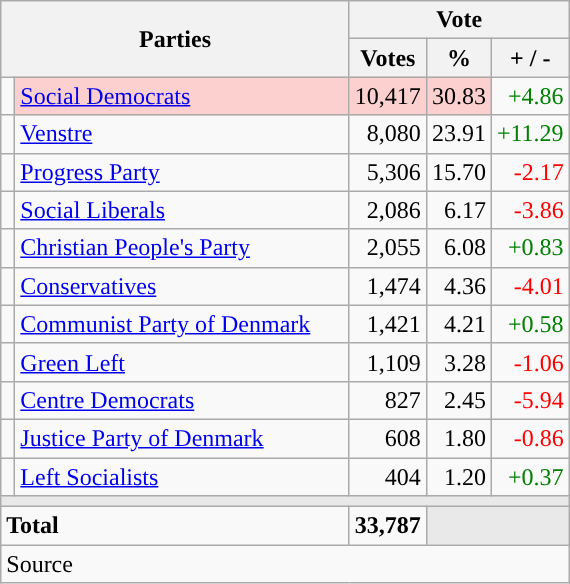<table class="wikitable" style="text-align:right;">
<tr>
<th style="text-align:centre;" rowspan="2" colspan="2" width="225">Parties</th>
<th colspan="3">Vote</th>
</tr>
<tr>
<th width="15">Votes</th>
<th width="15">%</th>
<th width="15">+ / -</th>
</tr>
<tr>
<td width="2" style="color:inherit;background:"></td>
<td bgcolor=#fbd0ce  align="left"><a href='#'>Social Democrats</a></td>
<td bgcolor=#fbd0ce>10,417</td>
<td bgcolor=#fbd0ce>30.83</td>
<td style=color:green;>+4.86</td>
</tr>
<tr>
<td width="2" style="color:inherit;background:"></td>
<td align="left"><a href='#'>Venstre</a></td>
<td>8,080</td>
<td>23.91</td>
<td style=color:green;>+11.29</td>
</tr>
<tr>
<td width="2" style="color:inherit;background:"></td>
<td align="left"><a href='#'>Progress Party</a></td>
<td>5,306</td>
<td>15.70</td>
<td style=color:red;>-2.17</td>
</tr>
<tr>
<td width="2" style="color:inherit;background:"></td>
<td align="left"><a href='#'>Social Liberals</a></td>
<td>2,086</td>
<td>6.17</td>
<td style=color:red;>-3.86</td>
</tr>
<tr>
<td width="2" style="color:inherit;background:"></td>
<td align="left"><a href='#'>Christian People's Party</a></td>
<td>2,055</td>
<td>6.08</td>
<td style=color:green;>+0.83</td>
</tr>
<tr>
<td width="2" style="color:inherit;background:"></td>
<td align="left"><a href='#'>Conservatives</a></td>
<td>1,474</td>
<td>4.36</td>
<td style=color:red;>-4.01</td>
</tr>
<tr>
<td width="2" style="color:inherit;background:"></td>
<td align="left"><a href='#'>Communist Party of Denmark</a></td>
<td>1,421</td>
<td>4.21</td>
<td style=color:green;>+0.58</td>
</tr>
<tr>
<td width="2" style="color:inherit;background:"></td>
<td align="left"><a href='#'>Green Left</a></td>
<td>1,109</td>
<td>3.28</td>
<td style=color:red;>-1.06</td>
</tr>
<tr>
<td width="2" style="color:inherit;background:"></td>
<td align="left"><a href='#'>Centre Democrats</a></td>
<td>827</td>
<td>2.45</td>
<td style=color:red;>-5.94</td>
</tr>
<tr>
<td width="2" style="color:inherit;background:"></td>
<td align="left"><a href='#'>Justice Party of Denmark</a></td>
<td>608</td>
<td>1.80</td>
<td style=color:red;>-0.86</td>
</tr>
<tr>
<td width="2" style="color:inherit;background:"></td>
<td align="left"><a href='#'>Left Socialists</a></td>
<td>404</td>
<td>1.20</td>
<td style=color:green;>+0.37</td>
</tr>
<tr>
<td colspan="7" bgcolor="#E9E9E9"></td>
</tr>
<tr>
<td align="left" colspan="2"><strong>Total</strong></td>
<td><strong>33,787</strong></td>
<td bgcolor="#E9E9E9" colspan="2"></td>
</tr>
<tr>
<td align="left" colspan="6">Source</td>
</tr>
</table>
